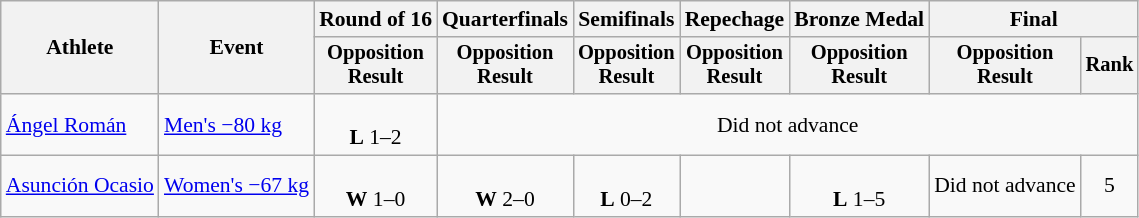<table class="wikitable" style="font-size:90%">
<tr>
<th rowspan="2">Athlete</th>
<th rowspan="2">Event</th>
<th>Round of 16</th>
<th>Quarterfinals</th>
<th>Semifinals</th>
<th>Repechage</th>
<th>Bronze Medal</th>
<th colspan=2>Final</th>
</tr>
<tr style="font-size:95%">
<th>Opposition<br>Result</th>
<th>Opposition<br>Result</th>
<th>Opposition<br>Result</th>
<th>Opposition<br>Result</th>
<th>Opposition<br>Result</th>
<th>Opposition<br>Result</th>
<th>Rank</th>
</tr>
<tr align=center>
<td align=left><a href='#'>Ángel Román</a></td>
<td align=left><a href='#'>Men's −80 kg</a></td>
<td><br><strong>L</strong> 1–2</td>
<td colspan=6>Did not advance</td>
</tr>
<tr align=center>
<td align=left><a href='#'>Asunción Ocasio</a></td>
<td align=left><a href='#'>Women's −67 kg</a></td>
<td><br><strong>W</strong> 1–0</td>
<td><br><strong>W</strong> 2–0</td>
<td><br><strong>L</strong> 0–2</td>
<td></td>
<td><br><strong>L</strong> 1–5</td>
<td>Did not advance</td>
<td>5</td>
</tr>
</table>
